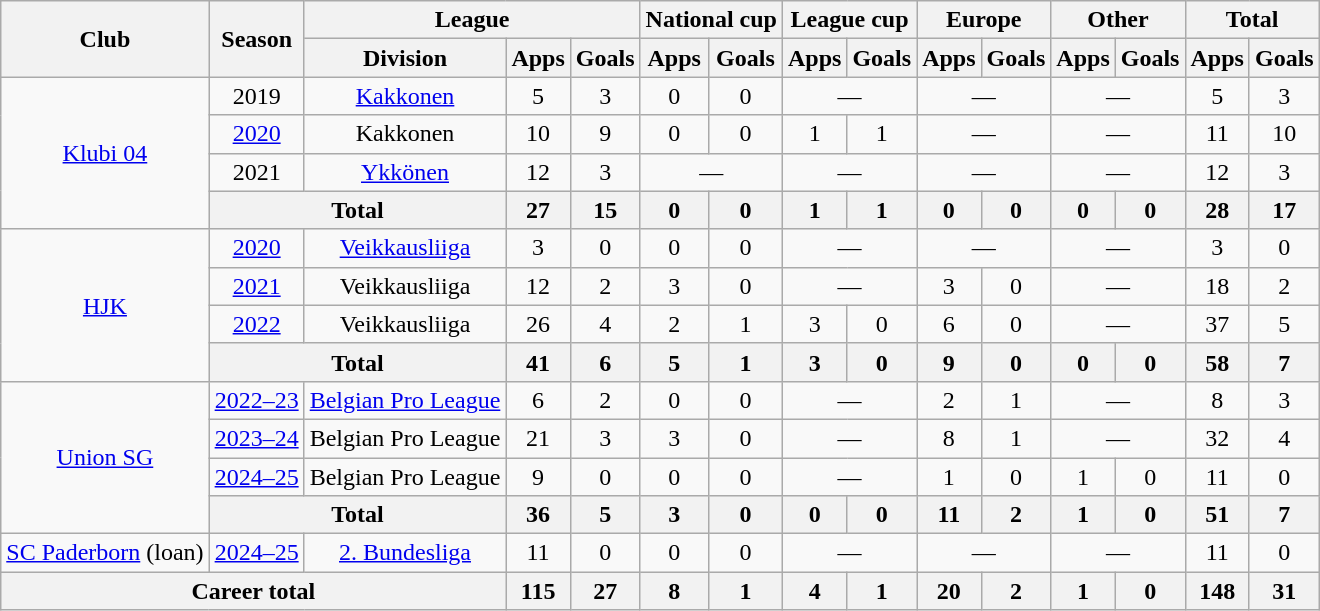<table class="wikitable" style="text-align:center">
<tr>
<th rowspan="2">Club</th>
<th rowspan="2">Season</th>
<th colspan="3">League</th>
<th colspan="2">National cup</th>
<th colspan="2">League cup</th>
<th colspan="2">Europe</th>
<th colspan="2">Other</th>
<th colspan="2">Total</th>
</tr>
<tr>
<th>Division</th>
<th>Apps</th>
<th>Goals</th>
<th>Apps</th>
<th>Goals</th>
<th>Apps</th>
<th>Goals</th>
<th>Apps</th>
<th>Goals</th>
<th>Apps</th>
<th>Goals</th>
<th>Apps</th>
<th>Goals</th>
</tr>
<tr>
<td rowspan="4"><a href='#'>Klubi 04</a></td>
<td>2019</td>
<td><a href='#'>Kakkonen</a></td>
<td>5</td>
<td>3</td>
<td>0</td>
<td>0</td>
<td colspan="2">—</td>
<td colspan="2">—</td>
<td colspan="2">—</td>
<td>5</td>
<td>3</td>
</tr>
<tr>
<td><a href='#'>2020</a></td>
<td>Kakkonen</td>
<td>10</td>
<td>9</td>
<td>0</td>
<td>0</td>
<td>1</td>
<td>1</td>
<td colspan="2">—</td>
<td colspan="2">—</td>
<td>11</td>
<td>10</td>
</tr>
<tr>
<td>2021</td>
<td><a href='#'>Ykkönen</a></td>
<td>12</td>
<td>3</td>
<td colspan="2">—</td>
<td colspan="2">—</td>
<td colspan="2">—</td>
<td colspan="2">—</td>
<td>12</td>
<td>3</td>
</tr>
<tr>
<th colspan="2">Total</th>
<th>27</th>
<th>15</th>
<th>0</th>
<th>0</th>
<th>1</th>
<th>1</th>
<th>0</th>
<th>0</th>
<th>0</th>
<th>0</th>
<th>28</th>
<th>17</th>
</tr>
<tr>
<td rowspan="4"><a href='#'>HJK</a></td>
<td><a href='#'>2020</a></td>
<td><a href='#'>Veikkausliiga</a></td>
<td>3</td>
<td>0</td>
<td>0</td>
<td>0</td>
<td colspan="2">—</td>
<td colspan="2">—</td>
<td colspan="2">—</td>
<td>3</td>
<td>0</td>
</tr>
<tr>
<td><a href='#'>2021</a></td>
<td>Veikkausliiga</td>
<td>12</td>
<td>2</td>
<td>3</td>
<td>0</td>
<td colspan="2">—</td>
<td>3</td>
<td>0</td>
<td colspan="2">—</td>
<td>18</td>
<td>2</td>
</tr>
<tr>
<td><a href='#'>2022</a></td>
<td>Veikkausliiga</td>
<td>26</td>
<td>4</td>
<td>2</td>
<td>1</td>
<td>3</td>
<td>0</td>
<td>6</td>
<td>0</td>
<td colspan="2">—</td>
<td>37</td>
<td>5</td>
</tr>
<tr>
<th colspan="2">Total</th>
<th>41</th>
<th>6</th>
<th>5</th>
<th>1</th>
<th>3</th>
<th>0</th>
<th>9</th>
<th>0</th>
<th>0</th>
<th>0</th>
<th>58</th>
<th>7</th>
</tr>
<tr>
<td rowspan="4"><a href='#'>Union SG</a></td>
<td><a href='#'>2022–23</a></td>
<td><a href='#'>Belgian Pro League</a></td>
<td>6</td>
<td>2</td>
<td>0</td>
<td>0</td>
<td colspan="2">—</td>
<td>2</td>
<td>1</td>
<td colspan="2">—</td>
<td>8</td>
<td>3</td>
</tr>
<tr>
<td><a href='#'>2023–24</a></td>
<td>Belgian Pro League</td>
<td>21</td>
<td>3</td>
<td>3</td>
<td>0</td>
<td colspan="2">—</td>
<td>8</td>
<td>1</td>
<td colspan="2">—</td>
<td>32</td>
<td>4</td>
</tr>
<tr>
<td><a href='#'>2024–25</a></td>
<td>Belgian Pro League</td>
<td>9</td>
<td>0</td>
<td>0</td>
<td>0</td>
<td colspan="2">—</td>
<td>1</td>
<td>0</td>
<td>1</td>
<td>0</td>
<td>11</td>
<td>0</td>
</tr>
<tr>
<th colspan="2">Total</th>
<th>36</th>
<th>5</th>
<th>3</th>
<th>0</th>
<th>0</th>
<th>0</th>
<th>11</th>
<th>2</th>
<th>1</th>
<th>0</th>
<th>51</th>
<th>7</th>
</tr>
<tr>
<td><a href='#'>SC Paderborn</a> (loan)</td>
<td><a href='#'>2024–25</a></td>
<td><a href='#'>2. Bundesliga</a></td>
<td>11</td>
<td>0</td>
<td>0</td>
<td>0</td>
<td colspan="2">—</td>
<td colspan="2">—</td>
<td colspan="2">—</td>
<td>11</td>
<td>0</td>
</tr>
<tr>
<th colspan="3">Career total</th>
<th>115</th>
<th>27</th>
<th>8</th>
<th>1</th>
<th>4</th>
<th>1</th>
<th>20</th>
<th>2</th>
<th>1</th>
<th>0</th>
<th>148</th>
<th>31</th>
</tr>
</table>
